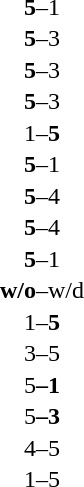<table width="100%" cellspacing="1">
<tr>
<th width=45%></th>
<th width=10%></th>
<th width=45%></th>
</tr>
<tr>
<td><strong></strong></td>
<td align=center><strong>5</strong>–1</td>
<td></td>
</tr>
<tr>
<td><strong></strong></td>
<td align=center><strong>5</strong>–3</td>
<td></td>
</tr>
<tr>
<td><strong></strong></td>
<td align=center><strong>5</strong>–3</td>
<td></td>
</tr>
<tr>
<td><strong></strong></td>
<td align=center><strong>5</strong>–3</td>
<td></td>
</tr>
<tr>
<td></td>
<td align=center>1–<strong>5</strong></td>
<td><strong></strong></td>
</tr>
<tr>
<td><strong></strong></td>
<td align=center><strong>5</strong>–1</td>
<td></td>
</tr>
<tr>
<td><strong></strong></td>
<td align=center><strong>5</strong>–4</td>
<td></td>
</tr>
<tr>
<td><strong></strong></td>
<td align=center><strong>5</strong>–4</td>
<td></td>
</tr>
<tr>
<td><strong></strong></td>
<td align=center><strong>5</strong>–1</td>
<td></td>
</tr>
<tr>
<td><strong></strong></td>
<td align=center><strong>w/o</strong>–w/d</td>
<td></td>
</tr>
<tr>
<td></td>
<td align=center>1–<strong>5</strong></td>
<td><strong></td>
</tr>
<tr>
<td></td>
<td align=center>3–</strong>5<strong></td>
<td></strong><strong></td>
</tr>
<tr>
<td></strong><strong></td>
<td align=center></strong>5<strong>–1</td>
<td></td>
</tr>
<tr>
<td></strong><strong></td>
<td align=center></strong>5<strong>–3</td>
<td></td>
</tr>
<tr>
<td></td>
<td align=center>4–</strong>5<strong></td>
<td></strong><strong></td>
</tr>
<tr>
<td></td>
<td align=center>1–</strong>5<strong></td>
<td></strong><strong></td>
</tr>
</table>
